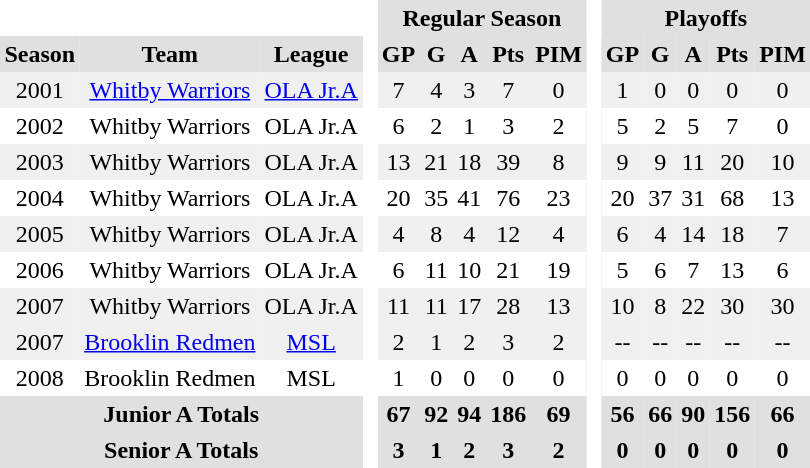<table BORDER="0" CELLPADDING="3" CELLSPACING="0">
<tr ALIGN="center" bgcolor="#e0e0e0">
<th colspan="3" bgcolor="#ffffff"> </th>
<th rowspan="99" bgcolor="#ffffff"> </th>
<th colspan="5">Regular Season</th>
<th rowspan="99" bgcolor="#ffffff"> </th>
<th colspan="5">Playoffs</th>
</tr>
<tr ALIGN="center" bgcolor="#e0e0e0">
<th>Season</th>
<th>Team</th>
<th>League</th>
<th>GP</th>
<th>G</th>
<th>A</th>
<th>Pts</th>
<th>PIM</th>
<th>GP</th>
<th>G</th>
<th>A</th>
<th>Pts</th>
<th>PIM</th>
</tr>
<tr ALIGN="center" bgcolor="#f0f0f0">
<td>2001</td>
<td><a href='#'>Whitby Warriors</a></td>
<td><a href='#'>OLA Jr.A</a></td>
<td>7</td>
<td>4</td>
<td>3</td>
<td>7</td>
<td>0</td>
<td>1</td>
<td>0</td>
<td>0</td>
<td>0</td>
<td>0</td>
</tr>
<tr ALIGN="center">
<td>2002</td>
<td>Whitby Warriors</td>
<td>OLA Jr.A</td>
<td>6</td>
<td>2</td>
<td>1</td>
<td>3</td>
<td>2</td>
<td>5</td>
<td>2</td>
<td>5</td>
<td>7</td>
<td>0</td>
</tr>
<tr ALIGN="center" bgcolor="#f0f0f0">
<td>2003</td>
<td>Whitby Warriors</td>
<td>OLA Jr.A</td>
<td>13</td>
<td>21</td>
<td>18</td>
<td>39</td>
<td>8</td>
<td>9</td>
<td>9</td>
<td>11</td>
<td>20</td>
<td>10</td>
</tr>
<tr ALIGN="center">
<td>2004</td>
<td>Whitby Warriors</td>
<td>OLA Jr.A</td>
<td>20</td>
<td>35</td>
<td>41</td>
<td>76</td>
<td>23</td>
<td>20</td>
<td>37</td>
<td>31</td>
<td>68</td>
<td>13</td>
</tr>
<tr ALIGN="center" bgcolor="#f0f0f0">
<td>2005</td>
<td>Whitby Warriors</td>
<td>OLA Jr.A</td>
<td>4</td>
<td>8</td>
<td>4</td>
<td>12</td>
<td>4</td>
<td>6</td>
<td>4</td>
<td>14</td>
<td>18</td>
<td>7</td>
</tr>
<tr ALIGN="center">
<td>2006</td>
<td>Whitby Warriors</td>
<td>OLA Jr.A</td>
<td>6</td>
<td>11</td>
<td>10</td>
<td>21</td>
<td>19</td>
<td>5</td>
<td>6</td>
<td>7</td>
<td>13</td>
<td>6</td>
</tr>
<tr ALIGN="center" bgcolor="#f0f0f0">
<td>2007</td>
<td>Whitby Warriors</td>
<td>OLA Jr.A</td>
<td>11</td>
<td>11</td>
<td>17</td>
<td>28</td>
<td>13</td>
<td>10</td>
<td>8</td>
<td>22</td>
<td>30</td>
<td>30</td>
</tr>
<tr ALIGN="center" bgcolor="#f0f0f0">
<td>2007</td>
<td><a href='#'>Brooklin Redmen</a></td>
<td><a href='#'>MSL</a></td>
<td>2</td>
<td>1</td>
<td>2</td>
<td>3</td>
<td>2</td>
<td>--</td>
<td>--</td>
<td>--</td>
<td>--</td>
<td>--</td>
</tr>
<tr ALIGN="center">
<td>2008</td>
<td>Brooklin Redmen</td>
<td>MSL</td>
<td>1</td>
<td>0</td>
<td>0</td>
<td>0</td>
<td>0</td>
<td>0</td>
<td>0</td>
<td>0</td>
<td>0</td>
<td>0</td>
</tr>
<tr ALIGN="center" bgcolor="#e0e0e0">
<th colspan="3">Junior A Totals</th>
<th>67</th>
<th>92</th>
<th>94</th>
<th>186</th>
<th>69</th>
<th>56</th>
<th>66</th>
<th>90</th>
<th>156</th>
<th>66</th>
</tr>
<tr ALIGN="center" bgcolor="#e0e0e0">
<th colspan="3">Senior A Totals</th>
<th>3</th>
<th>1</th>
<th>2</th>
<th>3</th>
<th>2</th>
<th>0</th>
<th>0</th>
<th>0</th>
<th>0</th>
<th>0</th>
</tr>
</table>
